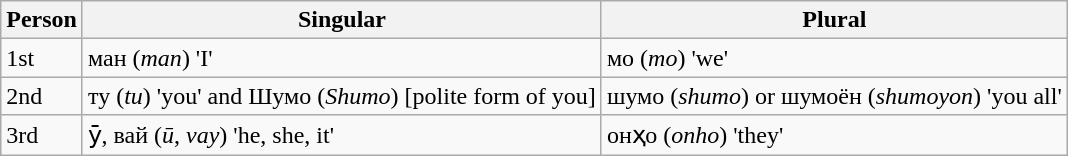<table class="wikitable">
<tr>
<th>Person</th>
<th>Singular</th>
<th>Plural</th>
</tr>
<tr>
<td>1st</td>
<td>ман (<em>man</em>) 'I'</td>
<td>мо (<em>mo</em>) 'we'</td>
</tr>
<tr>
<td>2nd</td>
<td>ту (<em>tu</em>) 'you' and Шумо (<em>Shumo</em>) [polite form of you]</td>
<td>шумо (<em>shumo</em>) or шумоён (<em>shumoyon</em>) 'you all'</td>
</tr>
<tr>
<td>3rd</td>
<td>ӯ, вай (<em>ū</em>, <em>vay</em>) 'he, she, it'</td>
<td>онҳо (<em>onho</em>) 'they'</td>
</tr>
</table>
